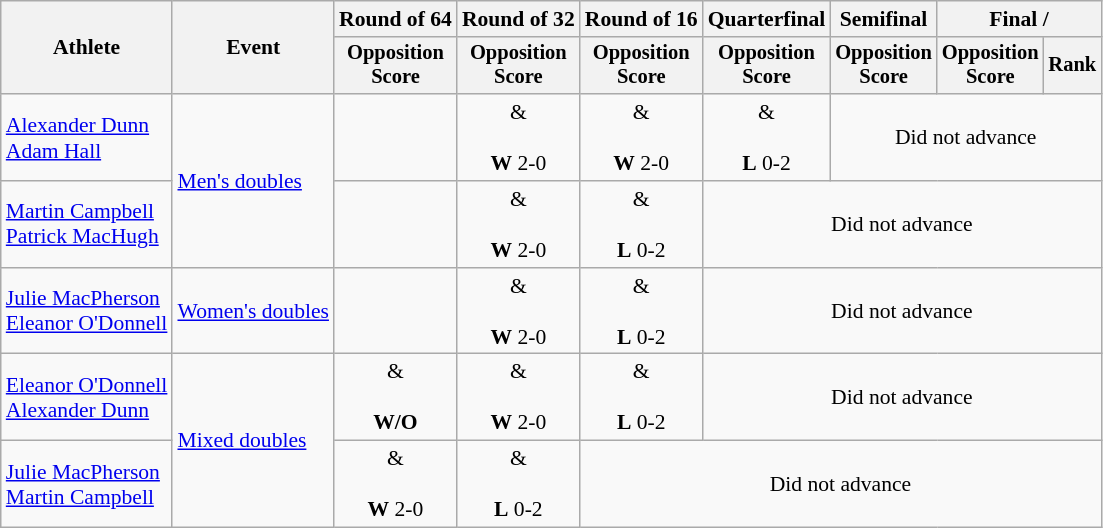<table class=wikitable style="font-size:90%">
<tr>
<th rowspan=2>Athlete</th>
<th rowspan=2>Event</th>
<th>Round of 64</th>
<th>Round of 32</th>
<th>Round of 16</th>
<th>Quarterfinal</th>
<th>Semifinal</th>
<th colspan=2>Final / </th>
</tr>
<tr style="font-size:95%">
<th>Opposition<br>Score</th>
<th>Opposition<br>Score</th>
<th>Opposition<br>Score</th>
<th>Opposition<br>Score</th>
<th>Opposition<br>Score</th>
<th>Opposition<br>Score</th>
<th>Rank</th>
</tr>
<tr align=center>
<td align=left><a href='#'>Alexander Dunn</a><br><a href='#'>Adam Hall</a></td>
<td style="text-align:left;" rowspan="2"><a href='#'>Men's doubles</a></td>
<td></td>
<td> &<br><br><strong>W</strong> 2-0</td>
<td> &<br><br><strong>W</strong> 2-0</td>
<td> &<br><br><strong>L</strong> 0-2</td>
<td colspan=3>Did not advance</td>
</tr>
<tr align=center>
<td align=left><a href='#'>Martin Campbell</a><br><a href='#'>Patrick MacHugh</a></td>
<td></td>
<td> &<br><br><strong>W</strong> 2-0</td>
<td> &<br><br><strong>L</strong> 0-2</td>
<td colspan=4>Did not advance</td>
</tr>
<tr align=center>
<td align=left><a href='#'>Julie MacPherson</a><br><a href='#'>Eleanor O'Donnell</a></td>
<td align=left><a href='#'>Women's doubles</a></td>
<td></td>
<td> &<br><br><strong>W</strong> 2-0</td>
<td> &<br><br><strong>L</strong> 0-2</td>
<td colspan=4>Did not advance</td>
</tr>
<tr align=center>
<td align=left><a href='#'>Eleanor O'Donnell</a><br><a href='#'>Alexander Dunn</a></td>
<td style="text-align:left;" rowspan="2"><a href='#'>Mixed doubles</a></td>
<td> &<br><br><strong>W/O</strong></td>
<td> &<br><br><strong>W</strong> 2-0</td>
<td> &<br><br><strong>L</strong> 0-2</td>
<td colspan=4>Did not advance</td>
</tr>
<tr align=center>
<td align=left><a href='#'>Julie MacPherson</a><br><a href='#'>Martin Campbell</a></td>
<td> &<br><br><strong>W</strong> 2-0</td>
<td> &<br><br><strong>L</strong> 0-2</td>
<td colspan=5>Did not advance</td>
</tr>
</table>
